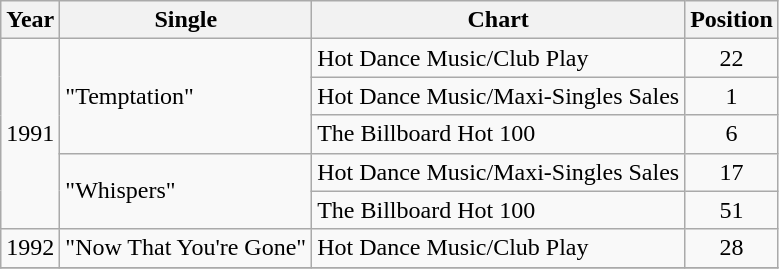<table class="wikitable">
<tr>
<th>Year</th>
<th>Single</th>
<th>Chart</th>
<th>Position</th>
</tr>
<tr>
<td rowspan="5">1991</td>
<td rowspan="3">"Temptation"</td>
<td>Hot Dance Music/Club Play</td>
<td align="center">22</td>
</tr>
<tr>
<td>Hot Dance Music/Maxi-Singles Sales</td>
<td align="center">1</td>
</tr>
<tr>
<td>The Billboard Hot 100</td>
<td align="center">6</td>
</tr>
<tr>
<td rowspan="2">"Whispers"</td>
<td>Hot Dance Music/Maxi-Singles Sales</td>
<td align="center">17</td>
</tr>
<tr>
<td>The Billboard Hot 100</td>
<td align="center">51</td>
</tr>
<tr>
<td rowspan="1">1992</td>
<td>"Now That You're Gone"</td>
<td>Hot Dance Music/Club Play</td>
<td align="center">28</td>
</tr>
<tr>
</tr>
</table>
